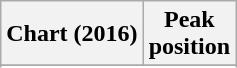<table class="wikitable sortable plainrowheaders" style="text-align:center">
<tr>
<th scope="col">Chart (2016)</th>
<th scope="col">Peak<br> position</th>
</tr>
<tr>
</tr>
<tr>
</tr>
<tr>
</tr>
<tr>
</tr>
</table>
